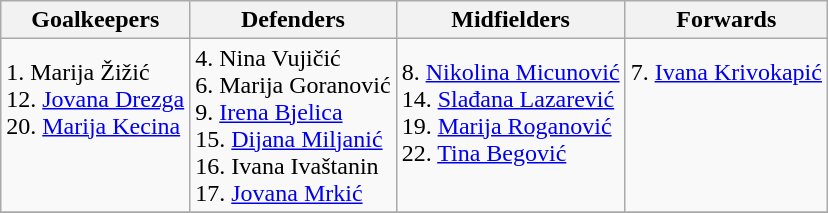<table class="wikitable sortable">
<tr>
<th>Goalkeepers</th>
<th>Defenders</th>
<th>Midfielders</th>
<th>Forwards</th>
</tr>
<tr>
<td>1.  Marija Žižić <br> 12.  <a href='#'>Jovana Drezga</a> <br> 20.  <a href='#'>Marija Kecina</a> <br>  <br>  <br> </td>
<td>4.  Nina Vujičić <br> 6.  Marija Goranović <br> 9.  <a href='#'>Irena Bjelica</a> <br> 15.  <a href='#'>Dijana Miljanić</a> <br> 16.  Ivana Ivaštanin <br> 17.  <a href='#'>Jovana Mrkić</a></td>
<td>8.  <a href='#'>Nikolina Micunović</a> <br> 14.  <a href='#'>Slađana Lazarević</a> <br> 19.  <a href='#'>Marija Roganović</a> <br> 22.  <a href='#'>Tina Begović</a> <br>  <br> </td>
<td>7.  <a href='#'>Ivana Krivokapić</a> <br>  <br>  <br>  <br>  <br> </td>
</tr>
<tr>
</tr>
</table>
